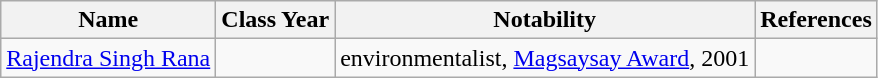<table class="wikitable">
<tr>
<th>Name</th>
<th>Class Year</th>
<th>Notability</th>
<th>References</th>
</tr>
<tr>
<td><a href='#'>Rajendra Singh Rana</a></td>
<td></td>
<td>environmentalist, <a href='#'>Magsaysay Award</a>, 2001</td>
<td></td>
</tr>
</table>
